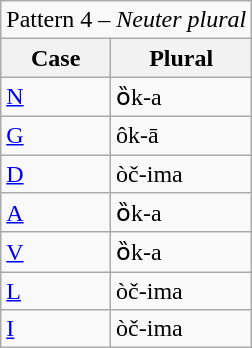<table class="wikitable">
<tr>
<td colspan="3">Pattern 4 – <em>Neuter plural</em></td>
</tr>
<tr>
<th>Case</th>
<th>Plural</th>
</tr>
<tr>
<td><a href='#'>N</a></td>
<td>ȍk-a</td>
</tr>
<tr>
<td><a href='#'>G</a></td>
<td>ôk-ā</td>
</tr>
<tr>
<td><a href='#'>D</a></td>
<td>òč-ima</td>
</tr>
<tr>
<td><a href='#'>A</a></td>
<td>ȍk-a</td>
</tr>
<tr>
<td><a href='#'>V</a></td>
<td>ȍk-a</td>
</tr>
<tr>
<td><a href='#'>L</a></td>
<td>òč-ima</td>
</tr>
<tr>
<td><a href='#'>I</a></td>
<td>òč-ima</td>
</tr>
</table>
